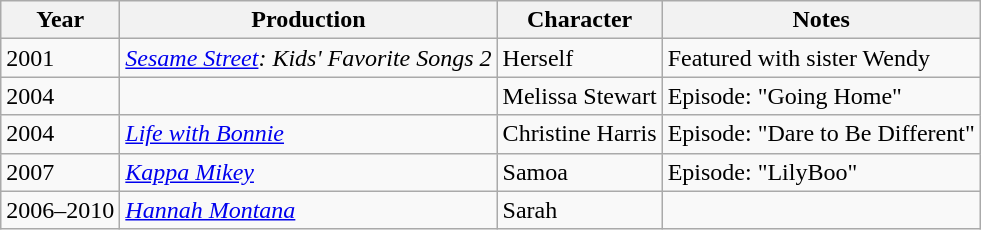<table class="wikitable sortable">
<tr>
<th>Year</th>
<th>Production</th>
<th>Character</th>
<th class="unsortable">Notes</th>
</tr>
<tr>
<td>2001</td>
<td><em><a href='#'>Sesame Street</a>: Kids' Favorite Songs 2</em></td>
<td>Herself</td>
<td>Featured with sister Wendy</td>
</tr>
<tr>
<td>2004</td>
<td><em></em></td>
<td>Melissa Stewart</td>
<td>Episode: "Going Home"</td>
</tr>
<tr>
<td>2004</td>
<td><em><a href='#'>Life with Bonnie</a></em></td>
<td>Christine Harris</td>
<td>Episode: "Dare to Be Different"</td>
</tr>
<tr>
<td>2007</td>
<td><em><a href='#'>Kappa Mikey</a></em></td>
<td>Samoa</td>
<td>Episode: "LilyBoo"</td>
</tr>
<tr>
<td>2006–2010</td>
<td><em><a href='#'>Hannah Montana</a></em></td>
<td>Sarah</td>
<td></td>
</tr>
</table>
